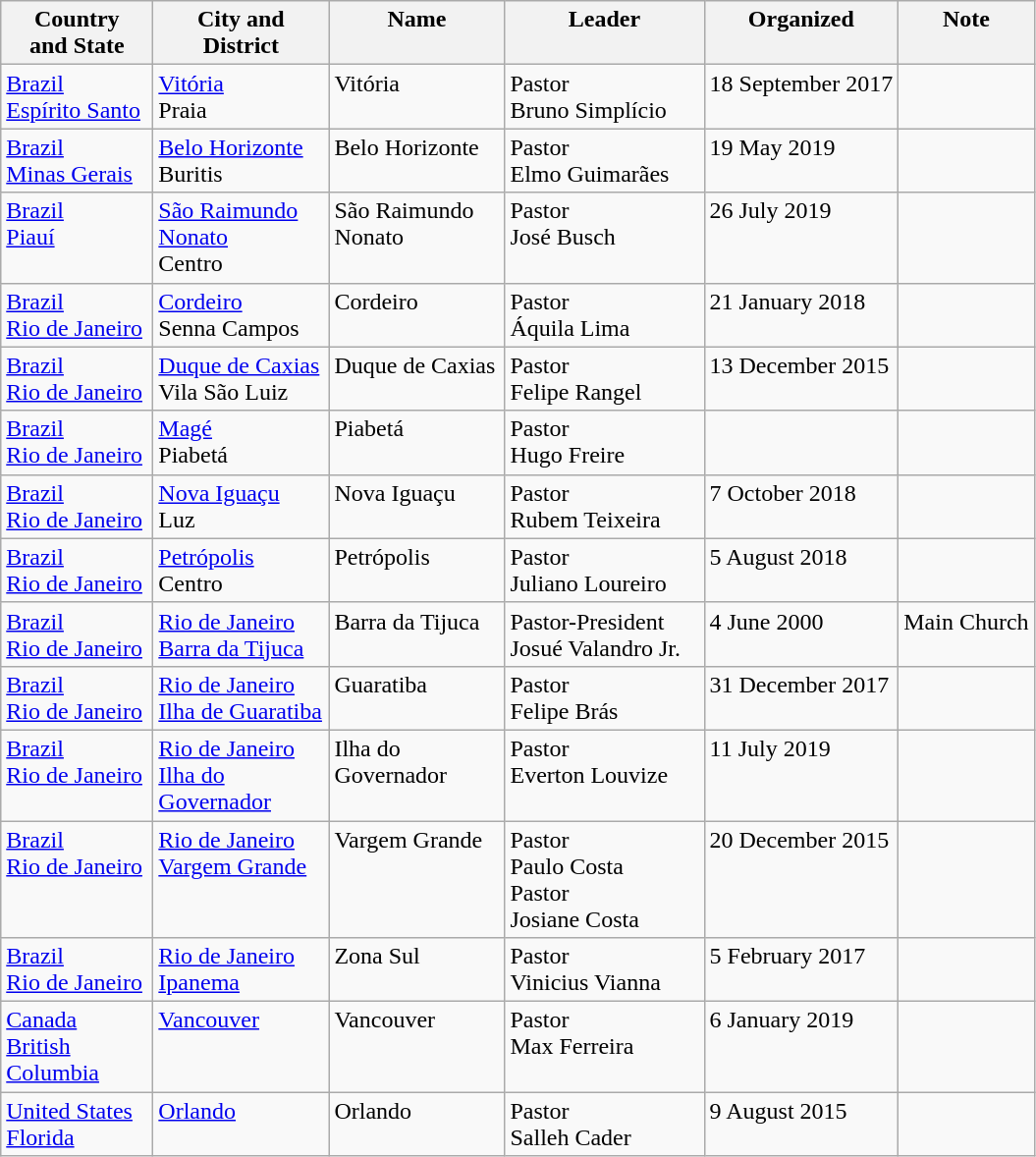<table class="wikitable sortable">
<tr valign=baseline>
<th style="text-align:center; white-space:nowrap; width:6em;">Country<br>and State</th>
<th style="text-align:center; width:7em;">City and District</th>
<th style="text-align:center; width:7em;">Name</th>
<th style="text-align:center; width:8em;">Leader</th>
<th style="text-align:center; white-space:nowrap;">Organized</th>
<th style="text-align:center;">Note</th>
</tr>
<tr valign=top>
<td><a href='#'>Brazil</a><br><a href='#'>Espírito Santo</a></td>
<td><a href='#'>Vitória</a><br>Praia</td>
<td>Vitória</td>
<td>Pastor<br>Bruno Simplício</td>
<td>18 September 2017</td>
<td></td>
</tr>
<tr valign=top>
<td><a href='#'>Brazil</a><br><a href='#'>Minas Gerais</a></td>
<td><a href='#'>Belo Horizonte</a><br>Buritis</td>
<td>Belo Horizonte</td>
<td>Pastor<br>Elmo Guimarães</td>
<td>19 May 2019</td>
<td></td>
</tr>
<tr valign=top>
<td><a href='#'>Brazil</a><br><a href='#'>Piauí</a></td>
<td><a href='#'>São Raimundo Nonato</a><br>Centro</td>
<td>São Raimundo Nonato</td>
<td>Pastor<br>José Busch</td>
<td>26 July 2019</td>
<td></td>
</tr>
<tr valign=top>
<td><a href='#'>Brazil</a><br><a href='#'>Rio de Janeiro</a></td>
<td><a href='#'>Cordeiro</a><br>Senna Campos</td>
<td>Cordeiro</td>
<td>Pastor<br>Áquila Lima</td>
<td>21 January 2018</td>
<td></td>
</tr>
<tr valign=top>
<td><a href='#'>Brazil</a><br><a href='#'>Rio de Janeiro</a></td>
<td><a href='#'>Duque de Caxias</a><br>Vila São Luiz</td>
<td>Duque de Caxias</td>
<td>Pastor<br>Felipe Rangel</td>
<td>13 December 2015</td>
<td></td>
</tr>
<tr valign=top>
<td><a href='#'>Brazil</a><br><a href='#'>Rio de Janeiro</a></td>
<td><a href='#'>Magé</a><br>Piabetá</td>
<td>Piabetá</td>
<td>Pastor<br>Hugo Freire</td>
<td></td>
<td></td>
</tr>
<tr valign=top>
<td><a href='#'>Brazil</a><br><a href='#'>Rio de Janeiro</a></td>
<td><a href='#'>Nova Iguaçu</a><br>Luz</td>
<td>Nova Iguaçu</td>
<td>Pastor<br>Rubem Teixeira</td>
<td>7 October 2018</td>
<td></td>
</tr>
<tr valign=top>
<td><a href='#'>Brazil</a><br><a href='#'>Rio de Janeiro</a></td>
<td><a href='#'>Petrópolis</a><br>Centro</td>
<td>Petrópolis</td>
<td>Pastor<br>Juliano Loureiro</td>
<td>5 August 2018</td>
<td></td>
</tr>
<tr valign=top>
<td><a href='#'>Brazil</a><br><a href='#'>Rio de Janeiro</a></td>
<td><a href='#'>Rio de Janeiro</a><br><a href='#'>Barra da Tijuca</a></td>
<td>Barra da Tijuca</td>
<td>Pastor-President<br>Josué Valandro Jr.</td>
<td>4 June 2000</td>
<td>Main Church</td>
</tr>
<tr valign=top>
<td><a href='#'>Brazil</a><br><a href='#'>Rio de Janeiro</a></td>
<td><a href='#'>Rio de Janeiro</a><br><a href='#'>Ilha de Guaratiba</a></td>
<td>Guaratiba</td>
<td>Pastor<br>Felipe Brás</td>
<td>31 December 2017</td>
<td></td>
</tr>
<tr valign=top>
<td><a href='#'>Brazil</a><br><a href='#'>Rio de Janeiro</a></td>
<td><a href='#'>Rio de Janeiro</a><br><a href='#'>Ilha do Governador</a></td>
<td>Ilha do Governador</td>
<td>Pastor<br>Everton Louvize</td>
<td>11 July 2019</td>
<td></td>
</tr>
<tr valign=top>
<td><a href='#'>Brazil</a><br><a href='#'>Rio de Janeiro</a></td>
<td><a href='#'>Rio de Janeiro</a><br><a href='#'>Vargem Grande</a></td>
<td>Vargem Grande</td>
<td>Pastor<br>Paulo Costa<br>Pastor<br>Josiane Costa</td>
<td>20 December 2015</td>
<td></td>
</tr>
<tr valign=top>
<td><a href='#'>Brazil</a><br><a href='#'>Rio de Janeiro</a></td>
<td><a href='#'>Rio de Janeiro</a><br><a href='#'>Ipanema</a></td>
<td>Zona Sul</td>
<td>Pastor<br>Vinicius Vianna</td>
<td>5 February 2017</td>
<td></td>
</tr>
<tr valign=top>
<td><a href='#'>Canada</a><br><a href='#'>British Columbia</a></td>
<td><a href='#'>Vancouver</a></td>
<td>Vancouver</td>
<td>Pastor<br>Max Ferreira</td>
<td>6 January 2019</td>
<td></td>
</tr>
<tr valign=top>
<td><a href='#'>United States</a><br><a href='#'>Florida</a></td>
<td><a href='#'>Orlando</a></td>
<td>Orlando</td>
<td>Pastor<br>Salleh Cader</td>
<td>9 August 2015</td>
<td></td>
</tr>
</table>
